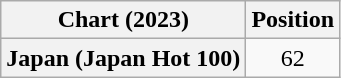<table class="wikitable plainrowheaders" style="text-align:center">
<tr>
<th scope="col">Chart (2023)</th>
<th scope="col">Position</th>
</tr>
<tr>
<th scope="row">Japan (Japan Hot 100)</th>
<td>62</td>
</tr>
</table>
